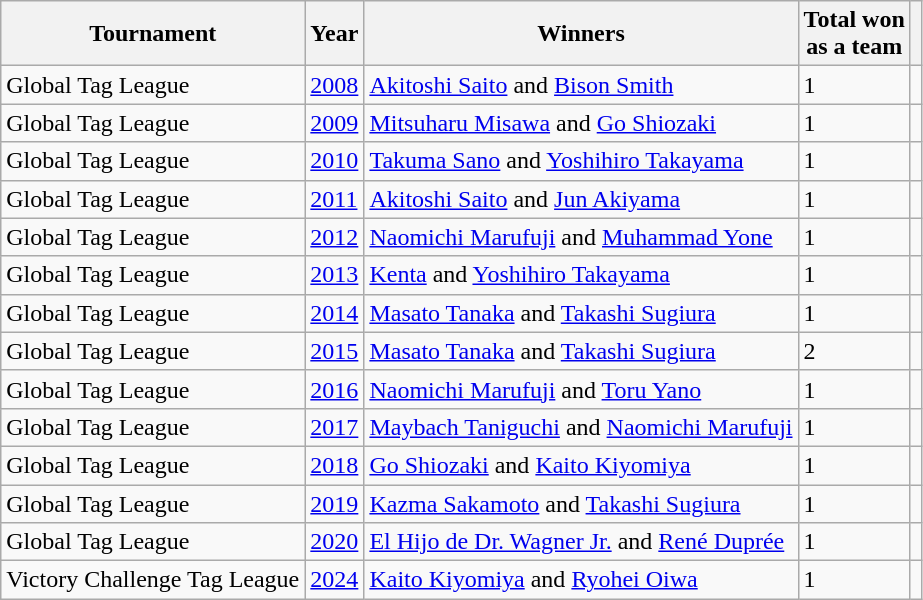<table class="wikitable sortable">
<tr>
<th>Tournament</th>
<th>Year</th>
<th>Winners<br></th>
<th>Total won<br>as a team</th>
<th></th>
</tr>
<tr>
<td>Global Tag League</td>
<td><a href='#'>2008</a></td>
<td><a href='#'>Akitoshi Saito</a> and <a href='#'>Bison Smith</a></td>
<td>1</td>
<td></td>
</tr>
<tr>
<td>Global Tag League</td>
<td><a href='#'>2009</a></td>
<td><a href='#'>Mitsuharu Misawa</a> and <a href='#'>Go Shiozaki</a></td>
<td>1</td>
<td></td>
</tr>
<tr>
<td>Global Tag League</td>
<td><a href='#'>2010</a></td>
<td><a href='#'>Takuma Sano</a> and <a href='#'>Yoshihiro Takayama</a></td>
<td>1</td>
<td></td>
</tr>
<tr>
<td>Global Tag League</td>
<td><a href='#'>2011</a></td>
<td><a href='#'>Akitoshi Saito</a>  and <a href='#'>Jun Akiyama</a></td>
<td>1</td>
<td></td>
</tr>
<tr>
<td>Global Tag League</td>
<td><a href='#'>2012</a></td>
<td><a href='#'>Naomichi Marufuji</a> and <a href='#'>Muhammad Yone</a></td>
<td>1</td>
<td></td>
</tr>
<tr>
<td>Global Tag League</td>
<td><a href='#'>2013</a></td>
<td><a href='#'>Kenta</a> and <a href='#'>Yoshihiro Takayama</a> </td>
<td>1</td>
<td></td>
</tr>
<tr>
<td>Global Tag League</td>
<td><a href='#'>2014</a></td>
<td><a href='#'>Masato Tanaka</a> and <a href='#'>Takashi Sugiura</a></td>
<td>1</td>
<td></td>
</tr>
<tr>
<td>Global Tag League</td>
<td><a href='#'>2015</a></td>
<td><a href='#'>Masato Tanaka</a>  and <a href='#'>Takashi Sugiura</a> </td>
<td>2</td>
<td></td>
</tr>
<tr>
<td>Global Tag League</td>
<td><a href='#'>2016</a></td>
<td><a href='#'>Naomichi Marufuji</a>  and <a href='#'>Toru Yano</a></td>
<td>1</td>
<td></td>
</tr>
<tr>
<td>Global Tag League</td>
<td><a href='#'>2017</a></td>
<td><a href='#'>Maybach Taniguchi</a> and <a href='#'>Naomichi Marufuji</a> </td>
<td>1</td>
<td></td>
</tr>
<tr>
<td>Global Tag League</td>
<td><a href='#'>2018</a></td>
<td><a href='#'>Go Shiozaki</a>  and <a href='#'>Kaito Kiyomiya</a></td>
<td>1</td>
<td></td>
</tr>
<tr>
<td>Global Tag League</td>
<td><a href='#'>2019</a></td>
<td><a href='#'>Kazma Sakamoto</a> and <a href='#'>Takashi Sugiura</a> </td>
<td>1</td>
<td></td>
</tr>
<tr>
<td>Global Tag League</td>
<td><a href='#'>2020</a></td>
<td><a href='#'>El Hijo de Dr. Wagner Jr.</a> and <a href='#'>René Duprée</a></td>
<td>1</td>
<td></td>
</tr>
<tr>
<td>Victory Challenge Tag League</td>
<td><a href='#'>2024</a></td>
<td><a href='#'>Kaito Kiyomiya</a>  and <a href='#'>Ryohei Oiwa</a></td>
<td>1</td>
<td></td>
</tr>
</table>
